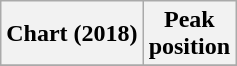<table class="wikitable sortable plainrowheaders">
<tr>
<th>Chart (2018)</th>
<th>Peak<br>position</th>
</tr>
<tr>
</tr>
</table>
